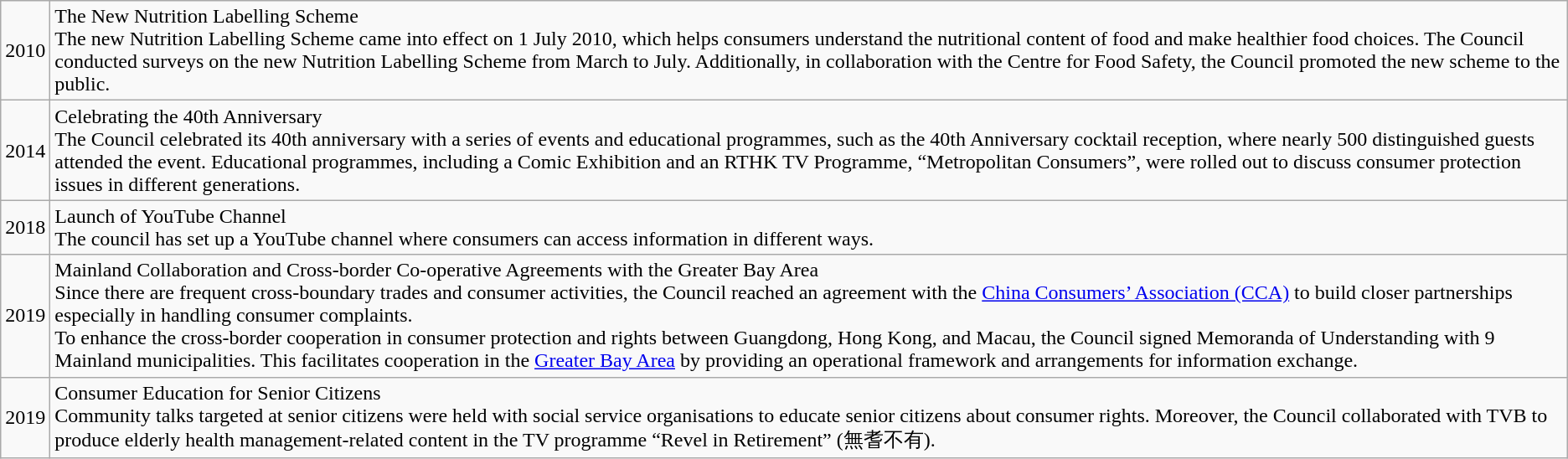<table class="wikitable">
<tr>
<td>2010</td>
<td>The New Nutrition Labelling Scheme<br>The new Nutrition Labelling Scheme came into effect on 1 July 2010, which helps consumers understand the nutritional content of food and make healthier food choices. The Council conducted surveys on the new Nutrition Labelling Scheme from March to July. Additionally, in collaboration with the Centre for Food Safety, the Council promoted the new scheme to the public.</td>
</tr>
<tr>
<td>2014</td>
<td>Celebrating the 40th Anniversary<br>The Council celebrated its 40th anniversary with a series of events and educational programmes, such as the 40th Anniversary cocktail reception, where nearly 500 distinguished guests attended the event. Educational programmes, including a Comic Exhibition and an RTHK TV Programme, “Metropolitan Consumers”, were rolled out to discuss consumer protection issues in different generations.</td>
</tr>
<tr>
<td>2018</td>
<td>Launch of YouTube Channel<br>The council has set up a YouTube channel where consumers can access information in different ways.</td>
</tr>
<tr>
<td>2019</td>
<td>Mainland Collaboration and Cross-border Co-operative Agreements with the Greater Bay Area<br>Since there are frequent cross-boundary trades and consumer activities, the Council reached an agreement with the <a href='#'>China Consumers’ Association (CCA)</a> to build closer partnerships especially in handling consumer complaints.<br>To enhance the cross-border cooperation in consumer protection and rights between Guangdong, Hong Kong, and Macau, the Council signed Memoranda of Understanding with 9 Mainland municipalities. This facilitates cooperation in the <a href='#'>Greater Bay Area</a> by providing an operational framework and arrangements for information exchange.</td>
</tr>
<tr>
<td>2019</td>
<td>Consumer Education for Senior Citizens<br>Community talks targeted at senior citizens were held with social service organisations to educate senior citizens about consumer rights. Moreover, the Council collaborated with TVB to produce elderly health management-related content in the TV programme “Revel in Retirement” (無耆不有).</td>
</tr>
</table>
